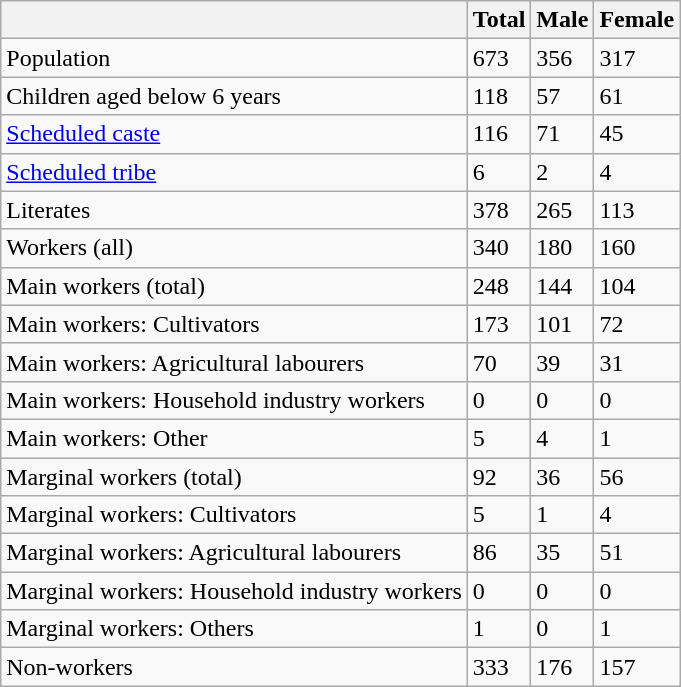<table class="wikitable sortable">
<tr>
<th></th>
<th>Total</th>
<th>Male</th>
<th>Female</th>
</tr>
<tr>
<td>Population</td>
<td>673</td>
<td>356</td>
<td>317</td>
</tr>
<tr>
<td>Children aged below 6 years</td>
<td>118</td>
<td>57</td>
<td>61</td>
</tr>
<tr>
<td><a href='#'>Scheduled caste</a></td>
<td>116</td>
<td>71</td>
<td>45</td>
</tr>
<tr>
<td><a href='#'>Scheduled tribe</a></td>
<td>6</td>
<td>2</td>
<td>4</td>
</tr>
<tr>
<td>Literates</td>
<td>378</td>
<td>265</td>
<td>113</td>
</tr>
<tr>
<td>Workers (all)</td>
<td>340</td>
<td>180</td>
<td>160</td>
</tr>
<tr>
<td>Main workers (total)</td>
<td>248</td>
<td>144</td>
<td>104</td>
</tr>
<tr>
<td>Main workers: Cultivators</td>
<td>173</td>
<td>101</td>
<td>72</td>
</tr>
<tr>
<td>Main workers: Agricultural labourers</td>
<td>70</td>
<td>39</td>
<td>31</td>
</tr>
<tr>
<td>Main workers: Household industry workers</td>
<td>0</td>
<td>0</td>
<td>0</td>
</tr>
<tr>
<td>Main workers: Other</td>
<td>5</td>
<td>4</td>
<td>1</td>
</tr>
<tr>
<td>Marginal workers (total)</td>
<td>92</td>
<td>36</td>
<td>56</td>
</tr>
<tr>
<td>Marginal workers: Cultivators</td>
<td>5</td>
<td>1</td>
<td>4</td>
</tr>
<tr>
<td>Marginal workers: Agricultural labourers</td>
<td>86</td>
<td>35</td>
<td>51</td>
</tr>
<tr>
<td>Marginal workers: Household industry workers</td>
<td>0</td>
<td>0</td>
<td>0</td>
</tr>
<tr>
<td>Marginal workers: Others</td>
<td>1</td>
<td>0</td>
<td>1</td>
</tr>
<tr>
<td>Non-workers</td>
<td>333</td>
<td>176</td>
<td>157</td>
</tr>
</table>
